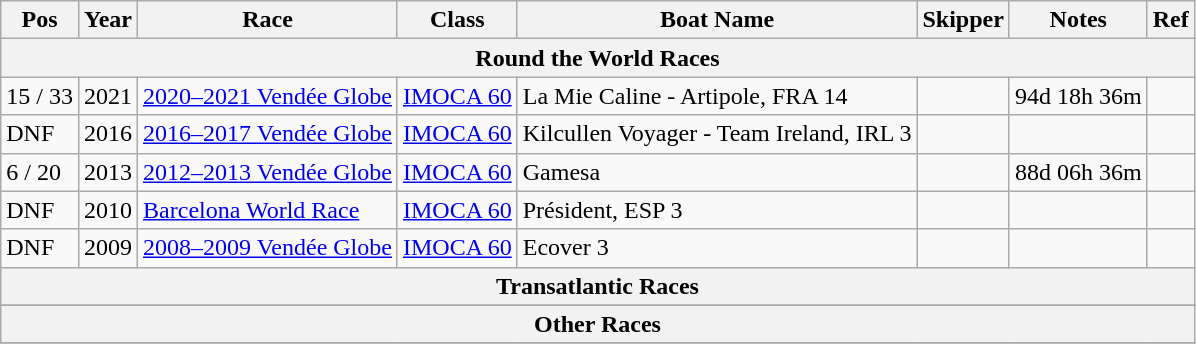<table class="wikitable sortable">
<tr>
<th>Pos</th>
<th>Year</th>
<th>Race</th>
<th>Class</th>
<th>Boat Name</th>
<th>Skipper</th>
<th>Notes</th>
<th>Ref</th>
</tr>
<tr>
<th colspan="8"><strong>Round the World Races</strong></th>
</tr>
<tr>
<td>15 / 33</td>
<td>2021</td>
<td><a href='#'>2020–2021 Vendée Globe</a></td>
<td><a href='#'>IMOCA 60</a></td>
<td>La Mie Caline - Artipole, FRA 14</td>
<td></td>
<td>94d 18h 36m</td>
<td></td>
</tr>
<tr>
<td>DNF</td>
<td>2016</td>
<td><a href='#'>2016–2017 Vendée Globe</a></td>
<td><a href='#'>IMOCA 60</a></td>
<td>Kilcullen Voyager - Team Ireland, IRL 3</td>
<td></td>
<td></td>
<td></td>
</tr>
<tr>
<td>6 / 20</td>
<td>2013</td>
<td><a href='#'>2012–2013 Vendée Globe</a></td>
<td><a href='#'>IMOCA 60</a></td>
<td>Gamesa</td>
<td></td>
<td>88d 06h 36m</td>
<td></td>
</tr>
<tr>
<td>DNF</td>
<td>2010</td>
<td><a href='#'>Barcelona World Race</a></td>
<td><a href='#'>IMOCA 60</a></td>
<td>Président, ESP 3</td>
<td><br></td>
<td></td>
<td></td>
</tr>
<tr>
<td>DNF</td>
<td>2009</td>
<td><a href='#'>2008–2009 Vendée Globe</a></td>
<td><a href='#'>IMOCA 60</a></td>
<td>Ecover 3</td>
<td></td>
<td></td>
<td></td>
</tr>
<tr>
<th colspan="8"><strong>Transatlantic Races</strong></th>
</tr>
<tr>
</tr>
<tr>
<th colspan="8"><strong>Other Races</strong></th>
</tr>
<tr>
</tr>
</table>
